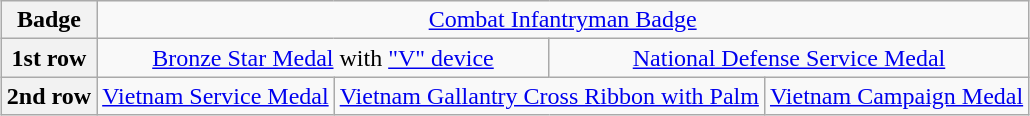<table class="wikitable" style="margin:1em auto; text-align:center;">
<tr>
<th>Badge</th>
<td colspan="6" style="text-align: center"><a href='#'>Combat Infantryman Badge</a></td>
</tr>
<tr>
<th>1st row</th>
<td colspan="3" style="text-align: center"><a href='#'>Bronze Star Medal</a> with <a href='#'>"V" device</a></td>
<td colspan="3" style="text-align: center"><a href='#'>National Defense Service Medal</a></td>
</tr>
<tr>
<th>2nd row</th>
<td colspan="2" style="text-align: center; vertical-align: top"><a href='#'>Vietnam Service Medal</a></td>
<td colspan="2" style="text-align: center; vertical-align: top"><a href='#'>Vietnam Gallantry Cross Ribbon with Palm</a></td>
<td colspan="2" style="text-align: center; vertical-align: top"><a href='#'>Vietnam Campaign Medal</a></td>
</tr>
</table>
